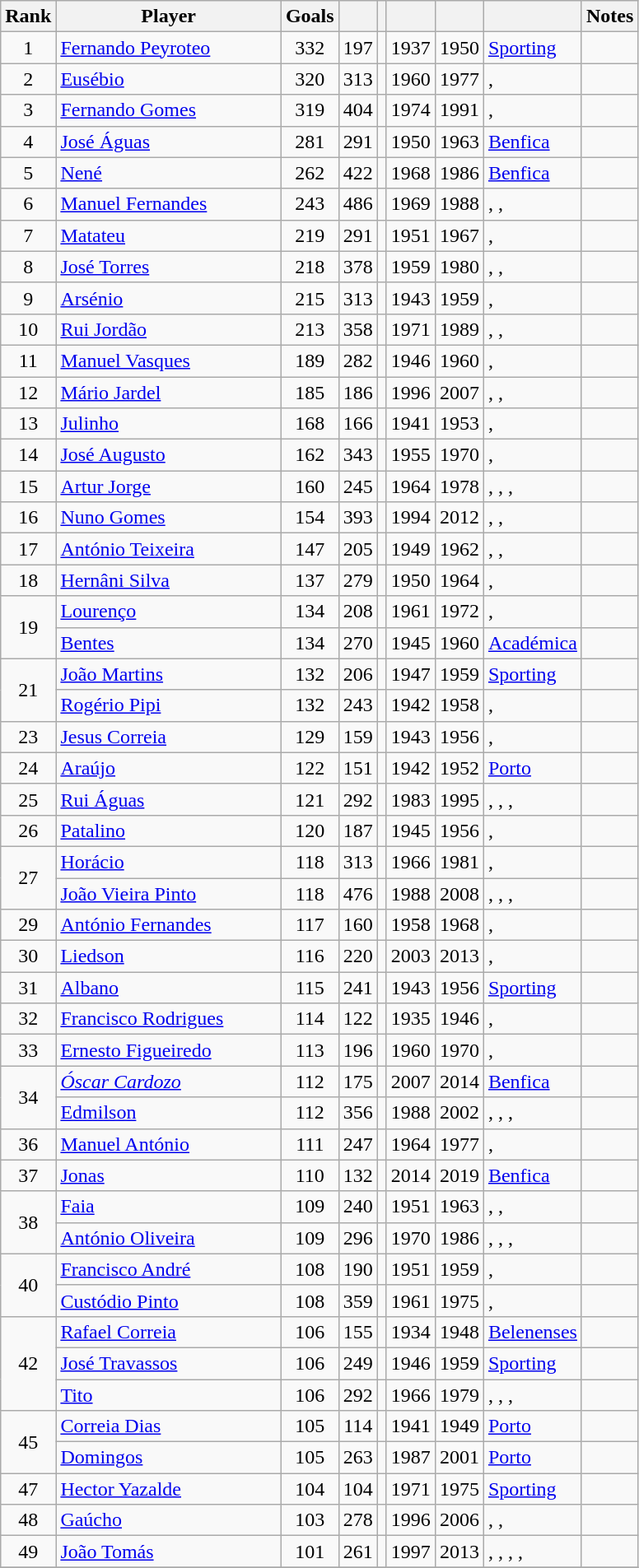<table class="wikitable sortable" style="text-align:center">
<tr>
<th scope="col">Rank</th>
<th scope="col" width=175px>Player</th>
<th scope="col">Goals</th>
<th scope="col"></th>
<th scope="col"></th>
<th scope="col"></th>
<th scope="col"></th>
<th class="unsortable"></th>
<th class="unsortable">Notes</th>
</tr>
<tr>
<td>1</td>
<td style="text-align:left"> <a href='#'>Fernando Peyroteo</a></td>
<td>332</td>
<td>197</td>
<td></td>
<td>1937</td>
<td>1950</td>
<td style="text-align:left"><a href='#'>Sporting</a></td>
<td></td>
</tr>
<tr>
<td>2</td>
<td style="text-align:left"> <a href='#'>Eusébio</a></td>
<td>320</td>
<td>313</td>
<td></td>
<td>1960</td>
<td>1977</td>
<td style="text-align:left">, </td>
<td></td>
</tr>
<tr>
<td>3</td>
<td style="text-align:left"> <a href='#'>Fernando Gomes</a></td>
<td>319</td>
<td>404</td>
<td></td>
<td>1974</td>
<td>1991</td>
<td style="text-align:left">, </td>
<td></td>
</tr>
<tr>
<td>4</td>
<td style="text-align:left"> <a href='#'>José Águas</a></td>
<td>281</td>
<td>291</td>
<td></td>
<td>1950</td>
<td>1963</td>
<td style="text-align:left"><a href='#'>Benfica</a></td>
<td></td>
</tr>
<tr>
<td>5</td>
<td style="text-align:left"> <a href='#'>Nené</a></td>
<td>262</td>
<td>422</td>
<td></td>
<td>1968</td>
<td>1986</td>
<td style="text-align:left"><a href='#'>Benfica</a></td>
<td></td>
</tr>
<tr>
<td>6</td>
<td style="text-align:left"> <a href='#'>Manuel Fernandes</a></td>
<td>243</td>
<td>486</td>
<td></td>
<td>1969</td>
<td>1988</td>
<td style="text-align:left">, , </td>
<td></td>
</tr>
<tr>
<td>7</td>
<td style="text-align:left"> <a href='#'>Matateu</a></td>
<td>219</td>
<td>291</td>
<td></td>
<td>1951</td>
<td>1967</td>
<td style="text-align:left">, </td>
<td></td>
</tr>
<tr>
<td>8</td>
<td style="text-align:left"> <a href='#'>José Torres</a></td>
<td>218</td>
<td>378</td>
<td></td>
<td>1959</td>
<td>1980</td>
<td style="text-align:left">, , </td>
<td></td>
</tr>
<tr>
<td>9</td>
<td style="text-align:left"> <a href='#'>Arsénio</a></td>
<td>215</td>
<td>313</td>
<td></td>
<td>1943</td>
<td>1959</td>
<td style="text-align:left">, </td>
<td></td>
</tr>
<tr>
<td>10</td>
<td style="text-align:left"> <a href='#'>Rui Jordão</a></td>
<td>213</td>
<td>358</td>
<td></td>
<td>1971</td>
<td>1989</td>
<td style="text-align:left">, , </td>
<td></td>
</tr>
<tr>
<td>11</td>
<td style="text-align:left"> <a href='#'>Manuel Vasques</a></td>
<td>189</td>
<td>282</td>
<td></td>
<td>1946</td>
<td>1960</td>
<td style="text-align:left">, </td>
<td></td>
</tr>
<tr>
<td>12</td>
<td style="text-align:left"> <a href='#'>Mário Jardel</a></td>
<td>185</td>
<td>186</td>
<td></td>
<td>1996</td>
<td>2007</td>
<td style="text-align:left">, , </td>
<td></td>
</tr>
<tr>
<td>13</td>
<td style="text-align:left"> <a href='#'>Julinho</a></td>
<td>168</td>
<td>166</td>
<td></td>
<td>1941</td>
<td>1953</td>
<td style="text-align:left">, </td>
<td></td>
</tr>
<tr>
<td>14</td>
<td style="text-align:left"> <a href='#'>José Augusto</a></td>
<td>162</td>
<td>343</td>
<td></td>
<td>1955</td>
<td>1970</td>
<td style="text-align:left">, </td>
<td></td>
</tr>
<tr>
<td>15</td>
<td style="text-align:left"> <a href='#'>Artur Jorge</a></td>
<td>160</td>
<td>245</td>
<td></td>
<td>1964</td>
<td>1978</td>
<td style="text-align:left">, , , </td>
<td></td>
</tr>
<tr>
<td>16</td>
<td style="text-align:left"> <a href='#'>Nuno Gomes</a></td>
<td>154</td>
<td>393</td>
<td></td>
<td>1994</td>
<td>2012</td>
<td style="text-align:left">, , </td>
<td></td>
</tr>
<tr>
<td>17</td>
<td style="text-align:left"> <a href='#'>António Teixeira</a></td>
<td>147</td>
<td>205</td>
<td></td>
<td>1949</td>
<td>1962</td>
<td style="text-align:left">, , </td>
<td></td>
</tr>
<tr>
<td>18</td>
<td style="text-align:left"> <a href='#'>Hernâni Silva</a></td>
<td>137</td>
<td>279</td>
<td></td>
<td>1950</td>
<td>1964</td>
<td style="text-align:left">, </td>
<td></td>
</tr>
<tr>
<td rowspan="2">19</td>
<td style="text-align:left"> <a href='#'>Lourenço</a></td>
<td>134</td>
<td>208</td>
<td></td>
<td>1961</td>
<td>1972</td>
<td style="text-align:left">, </td>
<td></td>
</tr>
<tr>
<td style="text-align:left"> <a href='#'>Bentes</a></td>
<td>134</td>
<td>270</td>
<td></td>
<td>1945</td>
<td>1960</td>
<td style="text-align:left"><a href='#'>Académica</a></td>
<td></td>
</tr>
<tr>
<td rowspan="2">21</td>
<td style="text-align:left"> <a href='#'>João Martins</a></td>
<td>132</td>
<td>206</td>
<td></td>
<td>1947</td>
<td>1959</td>
<td style="text-align:left"><a href='#'>Sporting</a></td>
<td></td>
</tr>
<tr>
<td style="text-align:left"> <a href='#'>Rogério Pipi</a></td>
<td>132</td>
<td>243</td>
<td></td>
<td>1942</td>
<td>1958</td>
<td style="text-align:left">, </td>
<td></td>
</tr>
<tr>
<td>23</td>
<td style="text-align:left"> <a href='#'>Jesus Correia</a></td>
<td>129</td>
<td>159</td>
<td></td>
<td>1943</td>
<td>1956</td>
<td style="text-align:left">, </td>
<td></td>
</tr>
<tr>
<td>24</td>
<td style="text-align:left"> <a href='#'>Araújo</a></td>
<td>122</td>
<td>151</td>
<td></td>
<td>1942</td>
<td>1952</td>
<td style="text-align:left"><a href='#'>Porto</a></td>
<td></td>
</tr>
<tr>
<td>25</td>
<td style="text-align:left"> <a href='#'>Rui Águas</a></td>
<td>121</td>
<td>292</td>
<td></td>
<td>1983</td>
<td>1995</td>
<td style="text-align:left">, , , </td>
<td></td>
</tr>
<tr>
<td>26</td>
<td style="text-align:left"> <a href='#'>Patalino</a></td>
<td>120</td>
<td>187</td>
<td></td>
<td>1945</td>
<td>1956</td>
<td style="text-align:left">, </td>
<td></td>
</tr>
<tr>
<td rowspan="2">27</td>
<td style="text-align:left"> <a href='#'>Horácio</a></td>
<td>118</td>
<td>313</td>
<td></td>
<td>1966</td>
<td>1981</td>
<td style="text-align:left">, </td>
<td></td>
</tr>
<tr>
<td style="text-align:left"> <a href='#'>João Vieira Pinto</a></td>
<td>118</td>
<td>476</td>
<td></td>
<td>1988</td>
<td>2008</td>
<td style="text-align:left">, , , </td>
<td></td>
</tr>
<tr>
<td>29</td>
<td style="text-align:left"> <a href='#'>António Fernandes</a></td>
<td>117</td>
<td>160</td>
<td></td>
<td>1958</td>
<td>1968</td>
<td style="text-align:left">, </td>
<td></td>
</tr>
<tr>
<td>30</td>
<td style="text-align:left"> <a href='#'>Liedson</a></td>
<td>116</td>
<td>220</td>
<td></td>
<td>2003</td>
<td>2013</td>
<td style="text-align:left">, </td>
<td></td>
</tr>
<tr>
<td>31</td>
<td style="text-align:left"> <a href='#'>Albano</a></td>
<td>115</td>
<td>241</td>
<td></td>
<td>1943</td>
<td>1956</td>
<td style="text-align:left"><a href='#'>Sporting</a></td>
<td></td>
</tr>
<tr>
<td>32</td>
<td style="text-align:left"> <a href='#'>Francisco Rodrigues</a></td>
<td>114</td>
<td>122</td>
<td></td>
<td>1935</td>
<td>1946</td>
<td style="text-align:left">, </td>
<td></td>
</tr>
<tr>
<td>33</td>
<td style="text-align:left"> <a href='#'>Ernesto Figueiredo</a></td>
<td>113</td>
<td>196</td>
<td></td>
<td>1960</td>
<td>1970</td>
<td style="text-align:left">, </td>
<td></td>
</tr>
<tr>
<td rowspan="2">34</td>
<td style="text-align:left"> <em><a href='#'>Óscar Cardozo</a></em></td>
<td>112</td>
<td>175</td>
<td></td>
<td>2007</td>
<td>2014</td>
<td style="text-align:left"><a href='#'>Benfica</a></td>
<td></td>
</tr>
<tr>
<td style="text-align:left"> <a href='#'>Edmilson</a></td>
<td>112</td>
<td>356</td>
<td></td>
<td>1988</td>
<td>2002</td>
<td style="text-align:left">, , , </td>
<td></td>
</tr>
<tr>
<td>36</td>
<td style="text-align:left"> <a href='#'>Manuel António</a></td>
<td>111</td>
<td>247</td>
<td></td>
<td>1964</td>
<td>1977</td>
<td style="text-align:left">, </td>
<td></td>
</tr>
<tr>
<td>37</td>
<td style="text-align:left"> <a href='#'>Jonas</a></td>
<td>110</td>
<td>132</td>
<td></td>
<td>2014</td>
<td>2019</td>
<td style="text-align:left"><a href='#'>Benfica</a></td>
<td></td>
</tr>
<tr>
<td rowspan="2">38</td>
<td style="text-align:left"> <a href='#'>Faia</a></td>
<td>109</td>
<td>240</td>
<td></td>
<td>1951</td>
<td>1963</td>
<td style="text-align:left">, , </td>
<td></td>
</tr>
<tr>
<td style="text-align:left"> <a href='#'>António Oliveira</a></td>
<td>109</td>
<td>296</td>
<td></td>
<td>1970</td>
<td>1986</td>
<td style="text-align:left">, , , </td>
<td></td>
</tr>
<tr>
<td rowspan="2">40</td>
<td style="text-align:left"> <a href='#'>Francisco André</a></td>
<td>108</td>
<td>190</td>
<td></td>
<td>1951</td>
<td>1959</td>
<td style="text-align:left">, </td>
<td></td>
</tr>
<tr>
<td style="text-align:left"> <a href='#'>Custódio Pinto</a></td>
<td>108</td>
<td>359</td>
<td></td>
<td>1961</td>
<td>1975</td>
<td style="text-align:left">, </td>
<td></td>
</tr>
<tr>
<td rowspan="3">42</td>
<td style="text-align:left"> <a href='#'>Rafael Correia</a></td>
<td>106</td>
<td>155</td>
<td></td>
<td>1934</td>
<td>1948</td>
<td style="text-align:left"><a href='#'>Belenenses</a></td>
<td></td>
</tr>
<tr>
<td style="text-align:left"> <a href='#'>José Travassos</a></td>
<td>106</td>
<td>249</td>
<td></td>
<td>1946</td>
<td>1959</td>
<td style="text-align:left"><a href='#'>Sporting</a></td>
<td></td>
</tr>
<tr>
<td style="text-align:left"> <a href='#'>Tito</a></td>
<td>106</td>
<td>292</td>
<td></td>
<td>1966</td>
<td>1979</td>
<td style="text-align:left">, , , </td>
<td></td>
</tr>
<tr>
<td rowspan="2">45</td>
<td style="text-align:left"> <a href='#'>Correia Dias</a></td>
<td>105</td>
<td>114</td>
<td></td>
<td>1941</td>
<td>1949</td>
<td style="text-align:left"><a href='#'>Porto</a></td>
<td></td>
</tr>
<tr>
<td style="text-align:left"> <a href='#'>Domingos</a></td>
<td>105</td>
<td>263</td>
<td></td>
<td>1987</td>
<td>2001</td>
<td style="text-align:left"><a href='#'>Porto</a></td>
<td></td>
</tr>
<tr>
<td>47</td>
<td style="text-align:left"> <a href='#'>Hector Yazalde</a></td>
<td>104</td>
<td>104</td>
<td></td>
<td>1971</td>
<td>1975</td>
<td style="text-align:left"><a href='#'>Sporting</a></td>
<td></td>
</tr>
<tr>
<td>48</td>
<td style="text-align:left"> <a href='#'>Gaúcho</a></td>
<td>103</td>
<td>278</td>
<td></td>
<td>1996</td>
<td>2006</td>
<td style="text-align:left">, , </td>
<td></td>
</tr>
<tr>
<td>49</td>
<td style="text-align:left"> <a href='#'>João Tomás</a></td>
<td>101</td>
<td>261</td>
<td></td>
<td>1997</td>
<td>2013</td>
<td style="text-align:left">, , , , </td>
<td></td>
</tr>
<tr>
</tr>
</table>
